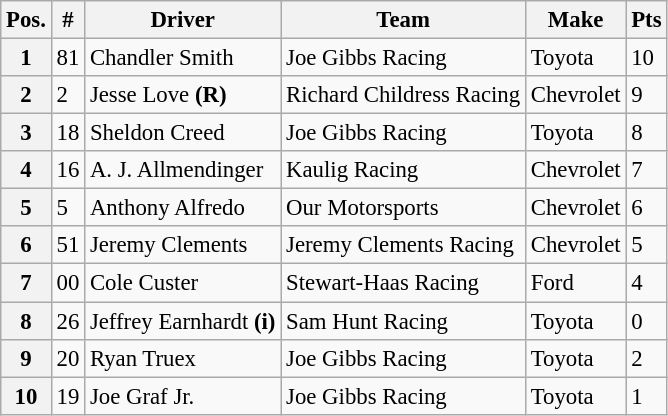<table class="wikitable" style="font-size:95%">
<tr>
<th>Pos.</th>
<th>#</th>
<th>Driver</th>
<th>Team</th>
<th>Make</th>
<th>Pts</th>
</tr>
<tr>
<th>1</th>
<td>81</td>
<td>Chandler Smith</td>
<td>Joe Gibbs Racing</td>
<td>Toyota</td>
<td>10</td>
</tr>
<tr>
<th>2</th>
<td>2</td>
<td>Jesse Love <strong>(R)</strong></td>
<td>Richard Childress Racing</td>
<td>Chevrolet</td>
<td>9</td>
</tr>
<tr>
<th>3</th>
<td>18</td>
<td>Sheldon Creed</td>
<td>Joe Gibbs Racing</td>
<td>Toyota</td>
<td>8</td>
</tr>
<tr>
<th>4</th>
<td>16</td>
<td>A. J. Allmendinger</td>
<td>Kaulig Racing</td>
<td>Chevrolet</td>
<td>7</td>
</tr>
<tr>
<th>5</th>
<td>5</td>
<td>Anthony Alfredo</td>
<td>Our Motorsports</td>
<td>Chevrolet</td>
<td>6</td>
</tr>
<tr>
<th>6</th>
<td>51</td>
<td>Jeremy Clements</td>
<td>Jeremy Clements Racing</td>
<td>Chevrolet</td>
<td>5</td>
</tr>
<tr>
<th>7</th>
<td>00</td>
<td>Cole Custer</td>
<td>Stewart-Haas Racing</td>
<td>Ford</td>
<td>4</td>
</tr>
<tr>
<th>8</th>
<td>26</td>
<td>Jeffrey Earnhardt <strong>(i)</strong></td>
<td>Sam Hunt Racing</td>
<td>Toyota</td>
<td>0</td>
</tr>
<tr>
<th>9</th>
<td>20</td>
<td>Ryan Truex</td>
<td>Joe Gibbs Racing</td>
<td>Toyota</td>
<td>2</td>
</tr>
<tr>
<th>10</th>
<td>19</td>
<td>Joe Graf Jr.</td>
<td>Joe Gibbs Racing</td>
<td>Toyota</td>
<td>1</td>
</tr>
</table>
